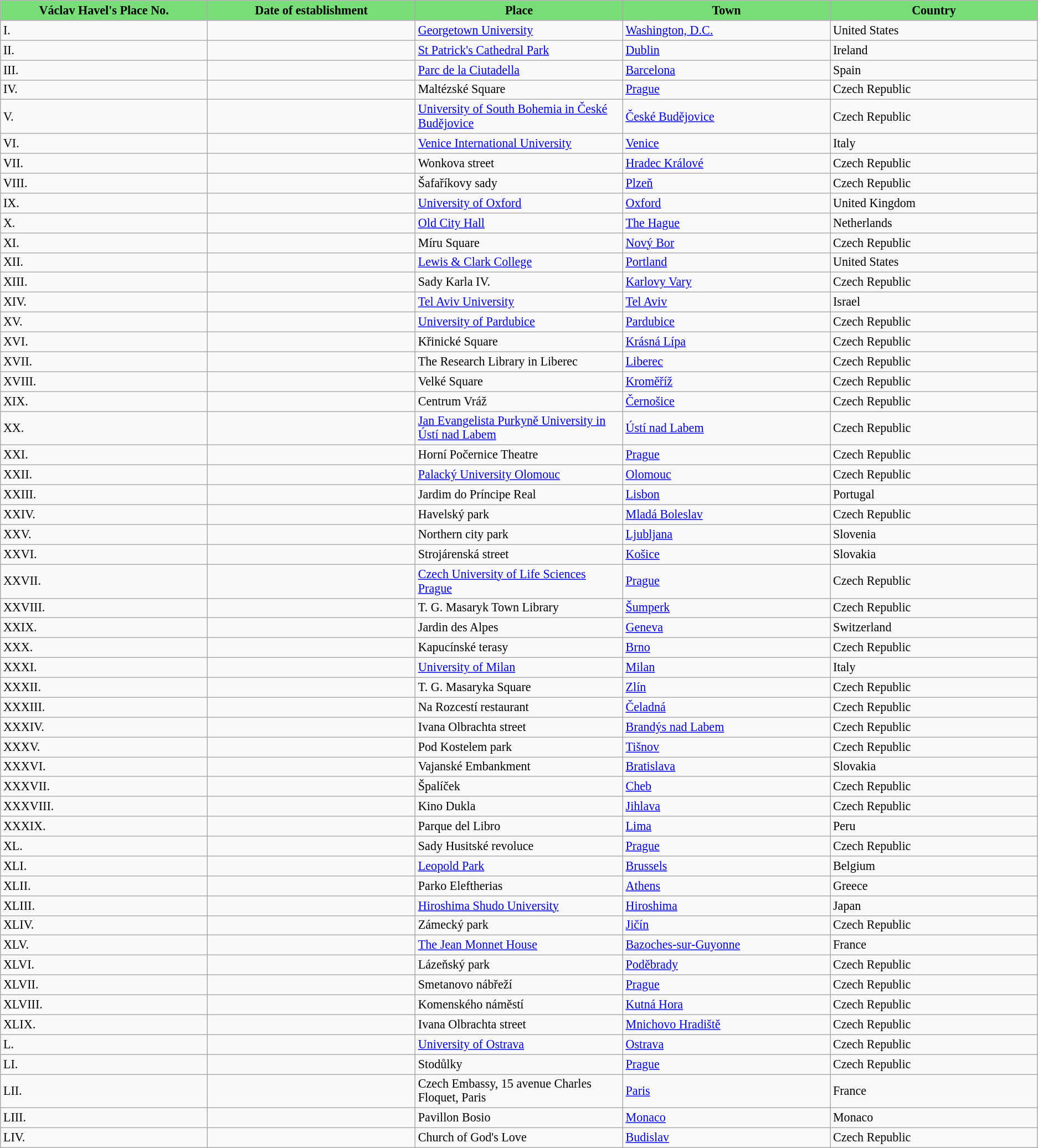<table class = "sortable wikitable" style="font-size: 92%">
<tr style="background:#7d7; text-align:center;">
<td width=250px><strong>Václav Havel's Place No.</strong></td>
<td width=250px><strong>Date of establishment</strong></td>
<td width=250px><strong>Place</strong></td>
<td width=250px><strong>Town</strong></td>
<td width=250px><strong>Country</strong></td>
</tr>
<tr>
<td>I.</td>
<td></td>
<td><a href='#'>Georgetown University</a></td>
<td><a href='#'>Washington, D.C.</a></td>
<td>United States</td>
</tr>
<tr>
<td>II.</td>
<td></td>
<td><a href='#'>St Patrick's Cathedral Park</a></td>
<td><a href='#'>Dublin</a></td>
<td>Ireland</td>
</tr>
<tr>
<td>III.</td>
<td></td>
<td><a href='#'>Parc de la Ciutadella</a></td>
<td><a href='#'>Barcelona</a></td>
<td>Spain</td>
</tr>
<tr>
<td>IV.</td>
<td></td>
<td>Maltézské Square</td>
<td><a href='#'>Prague</a></td>
<td>Czech Republic</td>
</tr>
<tr>
<td>V.</td>
<td></td>
<td><a href='#'>University of South Bohemia in České Budějovice</a></td>
<td><a href='#'>České Budějovice</a></td>
<td>Czech Republic</td>
</tr>
<tr>
<td>VI.</td>
<td></td>
<td><a href='#'>Venice International University</a></td>
<td><a href='#'>Venice</a></td>
<td>Italy</td>
</tr>
<tr>
<td>VII.</td>
<td></td>
<td>Wonkova street</td>
<td><a href='#'>Hradec Králové</a></td>
<td>Czech Republic</td>
</tr>
<tr>
<td>VIII.</td>
<td></td>
<td>Šafaříkovy sady</td>
<td><a href='#'>Plzeň</a></td>
<td>Czech Republic</td>
</tr>
<tr>
<td>IX.</td>
<td></td>
<td><a href='#'>University of Oxford</a></td>
<td><a href='#'>Oxford</a></td>
<td>United Kingdom</td>
</tr>
<tr>
<td>X.</td>
<td></td>
<td><a href='#'>Old City Hall</a></td>
<td><a href='#'>The Hague</a></td>
<td>Netherlands</td>
</tr>
<tr>
<td>XI.</td>
<td></td>
<td>Míru Square</td>
<td><a href='#'>Nový Bor</a></td>
<td>Czech Republic</td>
</tr>
<tr>
<td>XII.</td>
<td></td>
<td><a href='#'>Lewis & Clark College</a></td>
<td><a href='#'>Portland</a></td>
<td>United States</td>
</tr>
<tr>
<td>XIII.</td>
<td></td>
<td>Sady Karla IV.</td>
<td><a href='#'>Karlovy Vary</a></td>
<td>Czech Republic</td>
</tr>
<tr>
<td>XIV.</td>
<td></td>
<td><a href='#'>Tel Aviv University</a></td>
<td><a href='#'>Tel Aviv</a></td>
<td>Israel</td>
</tr>
<tr>
<td>XV.</td>
<td></td>
<td><a href='#'>University of Pardubice</a></td>
<td><a href='#'>Pardubice</a></td>
<td>Czech Republic</td>
</tr>
<tr>
<td>XVI.</td>
<td></td>
<td>Křinické Square</td>
<td><a href='#'>Krásná Lípa</a></td>
<td>Czech Republic</td>
</tr>
<tr>
<td>XVII.</td>
<td></td>
<td>The Research Library in Liberec</td>
<td><a href='#'>Liberec</a></td>
<td>Czech Republic</td>
</tr>
<tr>
<td>XVIII.</td>
<td></td>
<td>Velké Square</td>
<td><a href='#'>Kroměříž</a></td>
<td>Czech Republic</td>
</tr>
<tr>
<td>XIX.</td>
<td></td>
<td>Centrum Vráž</td>
<td><a href='#'>Černošice</a></td>
<td>Czech Republic</td>
</tr>
<tr>
<td>XX.</td>
<td></td>
<td><a href='#'>Jan Evangelista Purkyně University in Ústí nad Labem</a></td>
<td><a href='#'>Ústí nad Labem</a></td>
<td>Czech Republic</td>
</tr>
<tr>
<td>XXI.</td>
<td></td>
<td>Horní Počernice Theatre</td>
<td><a href='#'>Prague</a></td>
<td>Czech Republic</td>
</tr>
<tr>
<td>XXII.</td>
<td></td>
<td><a href='#'>Palacký University Olomouc</a></td>
<td><a href='#'>Olomouc</a></td>
<td>Czech Republic</td>
</tr>
<tr>
<td>XXIII.</td>
<td></td>
<td>Jardim do Príncipe Real</td>
<td><a href='#'>Lisbon</a></td>
<td>Portugal</td>
</tr>
<tr>
<td>XXIV.</td>
<td></td>
<td>Havelský park</td>
<td><a href='#'>Mladá Boleslav</a></td>
<td>Czech Republic</td>
</tr>
<tr>
<td>XXV.</td>
<td></td>
<td>Northern city park</td>
<td><a href='#'>Ljubljana</a></td>
<td>Slovenia</td>
</tr>
<tr>
<td>XXVI.</td>
<td></td>
<td>Strojárenská street</td>
<td><a href='#'>Košice</a></td>
<td>Slovakia</td>
</tr>
<tr>
<td>XXVII.</td>
<td></td>
<td><a href='#'>Czech University of Life Sciences Prague</a></td>
<td><a href='#'>Prague</a></td>
<td>Czech Republic</td>
</tr>
<tr>
<td>XXVIII.</td>
<td></td>
<td>T. G. Masaryk Town Library</td>
<td><a href='#'>Šumperk</a></td>
<td>Czech Republic</td>
</tr>
<tr>
<td>XXIX.</td>
<td></td>
<td>Jardin des Alpes</td>
<td><a href='#'>Geneva</a></td>
<td>Switzerland</td>
</tr>
<tr>
<td>XXX.</td>
<td></td>
<td>Kapucínské terasy</td>
<td><a href='#'>Brno</a></td>
<td>Czech Republic</td>
</tr>
<tr>
<td>XXXI.</td>
<td></td>
<td><a href='#'>University of Milan</a></td>
<td><a href='#'>Milan</a></td>
<td>Italy</td>
</tr>
<tr>
<td>XXXII.</td>
<td></td>
<td>T. G. Masaryka Square</td>
<td><a href='#'>Zlín</a></td>
<td>Czech Republic</td>
</tr>
<tr>
<td>XXXIII.</td>
<td></td>
<td>Na Rozcestí restaurant</td>
<td><a href='#'>Čeladná</a></td>
<td>Czech Republic</td>
</tr>
<tr>
<td>XXXIV.</td>
<td></td>
<td>Ivana Olbrachta street</td>
<td><a href='#'>Brandýs nad Labem</a></td>
<td>Czech Republic</td>
</tr>
<tr>
<td>XXXV.</td>
<td></td>
<td>Pod Kostelem park</td>
<td><a href='#'>Tišnov</a></td>
<td>Czech Republic</td>
</tr>
<tr>
<td>XXXVI.</td>
<td></td>
<td>Vajanské Embankment</td>
<td><a href='#'>Bratislava</a></td>
<td>Slovakia</td>
</tr>
<tr>
<td>XXXVII.</td>
<td></td>
<td>Špalíček</td>
<td><a href='#'>Cheb</a></td>
<td>Czech Republic</td>
</tr>
<tr>
<td>XXXVIII.</td>
<td></td>
<td>Kino Dukla</td>
<td><a href='#'>Jihlava</a></td>
<td>Czech Republic</td>
</tr>
<tr>
<td>XXXIX.</td>
<td></td>
<td>Parque del Libro</td>
<td><a href='#'>Lima</a></td>
<td>Peru</td>
</tr>
<tr>
<td>XL.</td>
<td></td>
<td>Sady Husitské revoluce</td>
<td><a href='#'>Prague</a></td>
<td>Czech Republic</td>
</tr>
<tr>
<td>XLI.</td>
<td></td>
<td><a href='#'>Leopold Park</a></td>
<td><a href='#'>Brussels</a></td>
<td>Belgium</td>
</tr>
<tr>
<td>XLII.</td>
<td></td>
<td>Parko Eleftherias</td>
<td><a href='#'>Athens</a></td>
<td>Greece</td>
</tr>
<tr>
<td>XLIII.</td>
<td></td>
<td><a href='#'>Hiroshima Shudo University</a></td>
<td><a href='#'>Hiroshima</a></td>
<td>Japan</td>
</tr>
<tr>
<td>XLIV.</td>
<td></td>
<td>Zámecký park</td>
<td><a href='#'>Jičín</a></td>
<td>Czech Republic</td>
</tr>
<tr>
<td>XLV.</td>
<td></td>
<td><a href='#'>The Jean Monnet House</a></td>
<td><a href='#'>Bazoches-sur-Guyonne</a></td>
<td>France</td>
</tr>
<tr>
<td>XLVI.</td>
<td></td>
<td>Lázeňský park</td>
<td><a href='#'>Poděbrady</a></td>
<td>Czech Republic</td>
</tr>
<tr>
<td>XLVII.</td>
<td></td>
<td>Smetanovo nábřeží</td>
<td><a href='#'>Prague</a></td>
<td>Czech Republic</td>
</tr>
<tr>
<td>XLVIII.</td>
<td></td>
<td>Komenského náměstí</td>
<td><a href='#'>Kutná Hora</a></td>
<td>Czech Republic</td>
</tr>
<tr>
<td>XLIX.</td>
<td></td>
<td>Ivana Olbrachta street</td>
<td><a href='#'>Mnichovo Hradiště</a></td>
<td>Czech Republic</td>
</tr>
<tr>
<td>L.</td>
<td></td>
<td><a href='#'>University of Ostrava</a></td>
<td><a href='#'>Ostrava</a></td>
<td>Czech Republic</td>
</tr>
<tr>
<td>LI.</td>
<td></td>
<td>Stodůlky</td>
<td><a href='#'>Prague</a></td>
<td>Czech Republic</td>
</tr>
<tr>
<td>LII.</td>
<td></td>
<td>Czech Embassy, 15 avenue Charles Floquet, Paris</td>
<td><a href='#'>Paris</a></td>
<td>France</td>
</tr>
<tr>
<td>LIII.</td>
<td></td>
<td>Pavillon Bosio</td>
<td><a href='#'>Monaco</a></td>
<td>Monaco</td>
</tr>
<tr>
<td>LIV.</td>
<td></td>
<td>Church of God's Love</td>
<td><a href='#'>Budislav</a></td>
<td>Czech Republic</td>
</tr>
</table>
